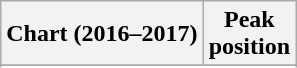<table class="wikitable sortable plainrowheaders">
<tr>
<th>Chart (2016–2017)</th>
<th>Peak<br>position</th>
</tr>
<tr>
</tr>
<tr>
</tr>
<tr>
</tr>
<tr>
</tr>
<tr>
</tr>
<tr>
</tr>
</table>
